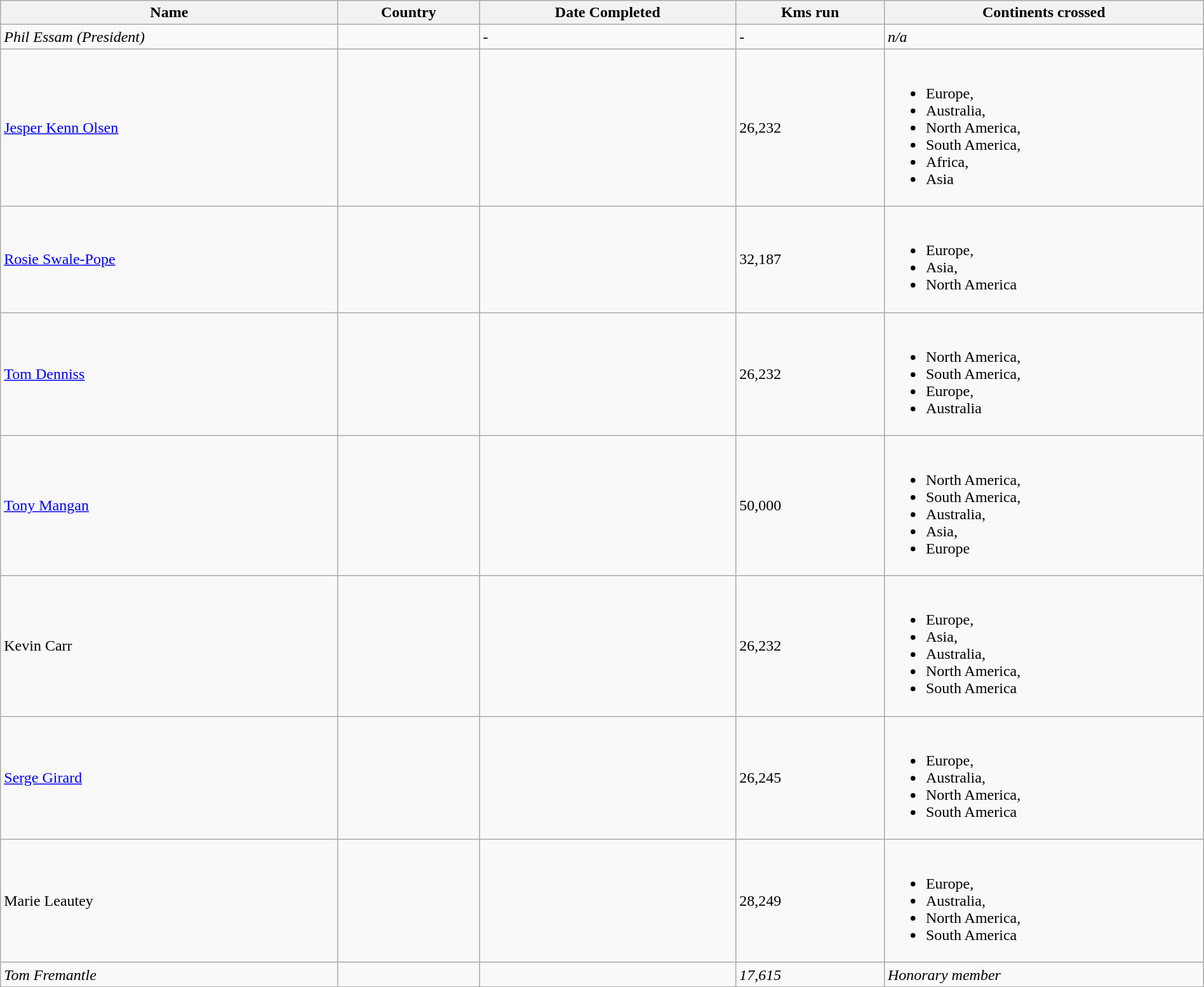<table class="wikitable" | style=width:100%>
<tr>
<th>Name</th>
<th>Country</th>
<th>Date Completed</th>
<th>Kms run</th>
<th>Continents crossed</th>
</tr>
<tr>
<td><em>Phil Essam (President)</em></td>
<td></td>
<td><em>-</em></td>
<td><em>-</em></td>
<td><em>n/a</em></td>
</tr>
<tr>
<td><a href='#'>Jesper Kenn Olsen</a></td>
<td></td>
<td><br></td>
<td>26,232</td>
<td><br><ul><li>Europe,</li><li>Australia,</li><li>North America,</li><li>South America,</li><li>Africa,</li><li>Asia</li></ul></td>
</tr>
<tr>
<td><a href='#'>Rosie Swale-Pope</a></td>
<td></td>
<td></td>
<td>32,187</td>
<td><br><ul><li>Europe,</li><li>Asia,</li><li>North America</li></ul></td>
</tr>
<tr>
<td><a href='#'>Tom Denniss</a></td>
<td></td>
<td></td>
<td>26,232</td>
<td><br><ul><li>North America,</li><li>South America,</li><li>Europe,</li><li>Australia</li></ul></td>
</tr>
<tr>
<td><a href='#'>Tony Mangan</a></td>
<td></td>
<td></td>
<td>50,000</td>
<td><br><ul><li>North America,</li><li>South America,</li><li>Australia,</li><li>Asia,</li><li>Europe</li></ul></td>
</tr>
<tr>
<td>Kevin Carr</td>
<td></td>
<td></td>
<td>26,232</td>
<td><br><ul><li>Europe,</li><li>Asia,</li><li>Australia,</li><li>North America,</li><li>South America</li></ul></td>
</tr>
<tr>
<td><a href='#'>Serge Girard</a></td>
<td></td>
<td></td>
<td>26,245</td>
<td><br><ul><li>Europe,</li><li>Australia,</li><li>North America,</li><li>South America</li></ul></td>
</tr>
<tr>
<td>Marie Leautey</td>
<td></td>
<td></td>
<td>28,249</td>
<td><br><ul><li>Europe,</li><li>Australia,</li><li>North America,</li><li>South America</li></ul></td>
</tr>
<tr>
<td><em>Tom Fremantle</em></td>
<td></td>
<td><em></em></td>
<td><em>17,615</em></td>
<td><em>Honorary member</em></td>
</tr>
</table>
